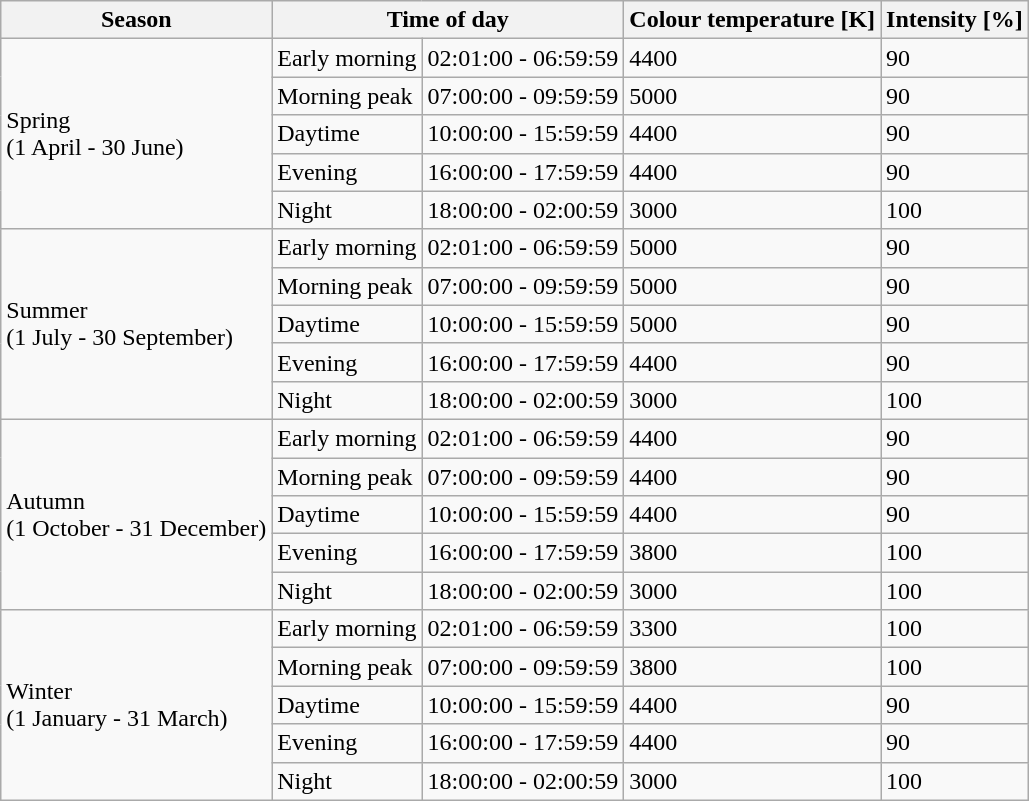<table class="wikitable">
<tr>
<th>Season</th>
<th Colspan = 2>Time of day</th>
<th>Colour temperature [K]</th>
<th>Intensity [%]</th>
</tr>
<tr>
<td Rowspan = 5>Spring<br>(1 April - 30 June)</td>
<td>Early morning</td>
<td>02:01:00 - 06:59:59</td>
<td> 4400</td>
<td>90</td>
</tr>
<tr>
<td>Morning peak</td>
<td>07:00:00 - 09:59:59</td>
<td> 5000</td>
<td>90</td>
</tr>
<tr>
<td>Daytime</td>
<td>10:00:00 - 15:59:59</td>
<td> 4400</td>
<td>90</td>
</tr>
<tr>
<td>Evening</td>
<td>16:00:00 - 17:59:59</td>
<td> 4400</td>
<td>90</td>
</tr>
<tr>
<td>Night</td>
<td>18:00:00 - 02:00:59</td>
<td> 3000</td>
<td>100</td>
</tr>
<tr>
<td Rowspan = 5>Summer<br>(1 July - 30 September)</td>
<td>Early morning</td>
<td>02:01:00 - 06:59:59</td>
<td> 5000</td>
<td>90</td>
</tr>
<tr>
<td>Morning peak</td>
<td>07:00:00 - 09:59:59</td>
<td> 5000</td>
<td>90</td>
</tr>
<tr>
<td>Daytime</td>
<td>10:00:00 - 15:59:59</td>
<td> 5000</td>
<td>90</td>
</tr>
<tr>
<td>Evening</td>
<td>16:00:00 - 17:59:59</td>
<td> 4400</td>
<td>90</td>
</tr>
<tr>
<td>Night</td>
<td>18:00:00 - 02:00:59</td>
<td> 3000</td>
<td>100</td>
</tr>
<tr>
<td Rowspan = 5>Autumn<br>(1 October - 31 December)</td>
<td>Early morning</td>
<td>02:01:00 - 06:59:59</td>
<td> 4400</td>
<td>90</td>
</tr>
<tr>
<td>Morning peak</td>
<td>07:00:00 - 09:59:59</td>
<td> 4400</td>
<td>90</td>
</tr>
<tr>
<td>Daytime</td>
<td>10:00:00 - 15:59:59</td>
<td> 4400</td>
<td>90</td>
</tr>
<tr>
<td>Evening</td>
<td>16:00:00 - 17:59:59</td>
<td> 3800</td>
<td>100</td>
</tr>
<tr>
<td>Night</td>
<td>18:00:00 - 02:00:59</td>
<td> 3000</td>
<td>100</td>
</tr>
<tr>
<td Rowspan = 5>Winter<br>(1 January - 31 March)</td>
<td>Early morning</td>
<td>02:01:00 - 06:59:59</td>
<td> 3300</td>
<td>100</td>
</tr>
<tr>
<td>Morning peak</td>
<td>07:00:00 - 09:59:59</td>
<td> 3800</td>
<td>100</td>
</tr>
<tr>
<td>Daytime</td>
<td>10:00:00 - 15:59:59</td>
<td> 4400</td>
<td>90</td>
</tr>
<tr>
<td>Evening</td>
<td>16:00:00 - 17:59:59</td>
<td> 4400</td>
<td>90</td>
</tr>
<tr>
<td>Night</td>
<td>18:00:00 - 02:00:59</td>
<td> 3000</td>
<td>100</td>
</tr>
</table>
